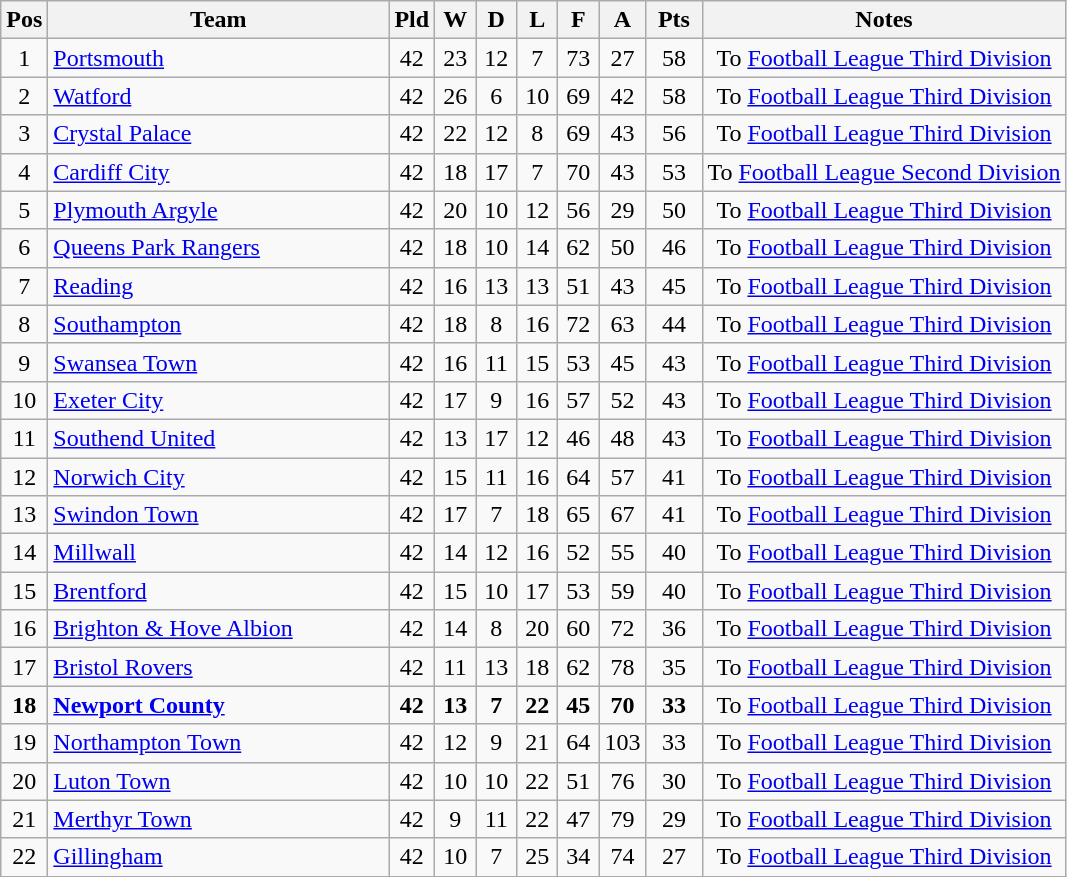<table class="wikitable" style="text-align: center;">
<tr>
<th width=20>Pos</th>
<th width=220>Team</th>
<th width=20>Pld</th>
<th width=20>W</th>
<th width=20>D</th>
<th width=20>L</th>
<th width=20>F</th>
<th width=20>A</th>
<th width=30>Pts</th>
<th>Notes</th>
</tr>
<tr>
<td>1</td>
<td align="left"><a href='#'>Portsmouth</a></td>
<td>42</td>
<td>23</td>
<td>12</td>
<td>7</td>
<td>73</td>
<td>27</td>
<td>58</td>
<td>To <a href='#'>Football League Third Division</a></td>
</tr>
<tr>
<td>2</td>
<td align="left"><a href='#'>Watford</a></td>
<td>42</td>
<td>26</td>
<td>6</td>
<td>10</td>
<td>69</td>
<td>42</td>
<td>58</td>
<td>To <a href='#'>Football League Third Division</a></td>
</tr>
<tr>
<td>3</td>
<td align="left"><a href='#'>Crystal Palace</a></td>
<td>42</td>
<td>22</td>
<td>12</td>
<td>8</td>
<td>69</td>
<td>43</td>
<td>56</td>
<td>To <a href='#'>Football League Third Division</a></td>
</tr>
<tr>
<td>4</td>
<td align="left"><a href='#'>Cardiff City</a></td>
<td>42</td>
<td>18</td>
<td>17</td>
<td>7</td>
<td>70</td>
<td>43</td>
<td>53</td>
<td>To <a href='#'>Football League Second Division</a></td>
</tr>
<tr>
<td>5</td>
<td align="left"><a href='#'>Plymouth Argyle</a></td>
<td>42</td>
<td>20</td>
<td>10</td>
<td>12</td>
<td>56</td>
<td>29</td>
<td>50</td>
<td>To <a href='#'>Football League Third Division</a></td>
</tr>
<tr>
<td>6</td>
<td align="left"><a href='#'>Queens Park Rangers</a></td>
<td>42</td>
<td>18</td>
<td>10</td>
<td>14</td>
<td>62</td>
<td>50</td>
<td>46</td>
<td>To <a href='#'>Football League Third Division</a></td>
</tr>
<tr>
<td>7</td>
<td align="left"><a href='#'>Reading</a></td>
<td>42</td>
<td>16</td>
<td>13</td>
<td>13</td>
<td>51</td>
<td>43</td>
<td>45</td>
<td>To <a href='#'>Football League Third Division</a></td>
</tr>
<tr>
<td>8</td>
<td align="left"><a href='#'>Southampton</a></td>
<td>42</td>
<td>18</td>
<td>8</td>
<td>16</td>
<td>72</td>
<td>63</td>
<td>44</td>
<td>To <a href='#'>Football League Third Division</a></td>
</tr>
<tr>
<td>9</td>
<td align="left"><a href='#'>Swansea Town</a></td>
<td>42</td>
<td>16</td>
<td>11</td>
<td>15</td>
<td>53</td>
<td>45</td>
<td>43</td>
<td>To <a href='#'>Football League Third Division</a></td>
</tr>
<tr>
<td>10</td>
<td align="left"><a href='#'>Exeter City</a></td>
<td>42</td>
<td>17</td>
<td>9</td>
<td>16</td>
<td>57</td>
<td>52</td>
<td>43</td>
<td>To <a href='#'>Football League Third Division</a></td>
</tr>
<tr>
<td>11</td>
<td align="left"><a href='#'>Southend United</a></td>
<td>42</td>
<td>13</td>
<td>17</td>
<td>12</td>
<td>46</td>
<td>48</td>
<td>43</td>
<td>To <a href='#'>Football League Third Division</a></td>
</tr>
<tr>
<td>12</td>
<td align="left"><a href='#'>Norwich City</a></td>
<td>42</td>
<td>15</td>
<td>11</td>
<td>16</td>
<td>64</td>
<td>57</td>
<td>41</td>
<td>To <a href='#'>Football League Third Division</a></td>
</tr>
<tr>
<td>13</td>
<td align="left"><a href='#'>Swindon Town</a></td>
<td>42</td>
<td>17</td>
<td>7</td>
<td>18</td>
<td>65</td>
<td>67</td>
<td>41</td>
<td>To <a href='#'>Football League Third Division</a></td>
</tr>
<tr>
<td>14</td>
<td align="left"><a href='#'>Millwall</a></td>
<td>42</td>
<td>14</td>
<td>12</td>
<td>16</td>
<td>52</td>
<td>55</td>
<td>40</td>
<td>To <a href='#'>Football League Third Division</a></td>
</tr>
<tr>
<td>15</td>
<td align="left"><a href='#'>Brentford</a></td>
<td>42</td>
<td>15</td>
<td>10</td>
<td>17</td>
<td>53</td>
<td>59</td>
<td>40</td>
<td>To <a href='#'>Football League Third Division</a></td>
</tr>
<tr>
<td>16</td>
<td align="left"><a href='#'>Brighton & Hove Albion</a></td>
<td>42</td>
<td>14</td>
<td>8</td>
<td>20</td>
<td>60</td>
<td>72</td>
<td>36</td>
<td>To <a href='#'>Football League Third Division</a></td>
</tr>
<tr>
<td>17</td>
<td align="left"><a href='#'>Bristol Rovers</a></td>
<td>42</td>
<td>11</td>
<td>13</td>
<td>18</td>
<td>62</td>
<td>78</td>
<td>35</td>
<td>To <a href='#'>Football League Third Division</a></td>
</tr>
<tr>
<td><strong>18</strong></td>
<td align="left"><strong><a href='#'>Newport County</a></strong></td>
<td><strong>42</strong></td>
<td><strong>13</strong></td>
<td><strong>7</strong></td>
<td><strong>22</strong></td>
<td><strong>45</strong></td>
<td><strong>70</strong></td>
<td><strong>33</strong></td>
<td>To <a href='#'>Football League Third Division</a></td>
</tr>
<tr>
<td>19</td>
<td align="left"><a href='#'>Northampton Town</a></td>
<td>42</td>
<td>12</td>
<td>9</td>
<td>21</td>
<td>64</td>
<td>103</td>
<td>33</td>
<td>To <a href='#'>Football League Third Division</a></td>
</tr>
<tr>
<td>20</td>
<td align="left"><a href='#'>Luton Town</a></td>
<td>42</td>
<td>10</td>
<td>10</td>
<td>22</td>
<td>51</td>
<td>76</td>
<td>30</td>
<td>To <a href='#'>Football League Third Division</a></td>
</tr>
<tr>
<td>21</td>
<td align="left"><a href='#'>Merthyr Town</a></td>
<td>42</td>
<td>9</td>
<td>11</td>
<td>22</td>
<td>47</td>
<td>79</td>
<td>29</td>
<td>To <a href='#'>Football League Third Division</a></td>
</tr>
<tr>
<td>22</td>
<td align="left"><a href='#'>Gillingham</a></td>
<td>42</td>
<td>10</td>
<td>7</td>
<td>25</td>
<td>34</td>
<td>74</td>
<td>27</td>
<td>To <a href='#'>Football League Third Division</a></td>
</tr>
</table>
